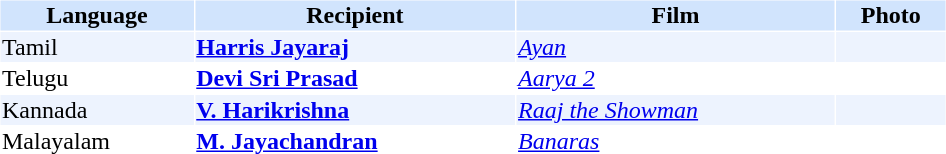<table cellspacing="1" cellpadding="1" border="0" style="width:50%;">
<tr style="background:#d1e4fd;">
<th>Language</th>
<th>Recipient</th>
<th>Film</th>
<th>Photo</th>
</tr>
<tr style="background:#edf3fe;">
<td>Tamil</td>
<td><strong><a href='#'>Harris Jayaraj</a></strong></td>
<td><em><a href='#'>Ayan</a></em></td>
<td></td>
</tr>
<tr>
<td>Telugu</td>
<td><strong><a href='#'>Devi Sri Prasad</a></strong></td>
<td><em><a href='#'>Aarya 2</a></em></td>
<td></td>
</tr>
<tr style="background:#edf3fe;">
<td>Kannada</td>
<td><strong><a href='#'>V. Harikrishna</a></strong></td>
<td><em><a href='#'>Raaj the Showman</a></em></td>
<td></td>
</tr>
<tr>
<td>Malayalam</td>
<td><strong><a href='#'>M. Jayachandran</a></strong></td>
<td><em><a href='#'>Banaras</a></em></td>
<td></td>
</tr>
</table>
